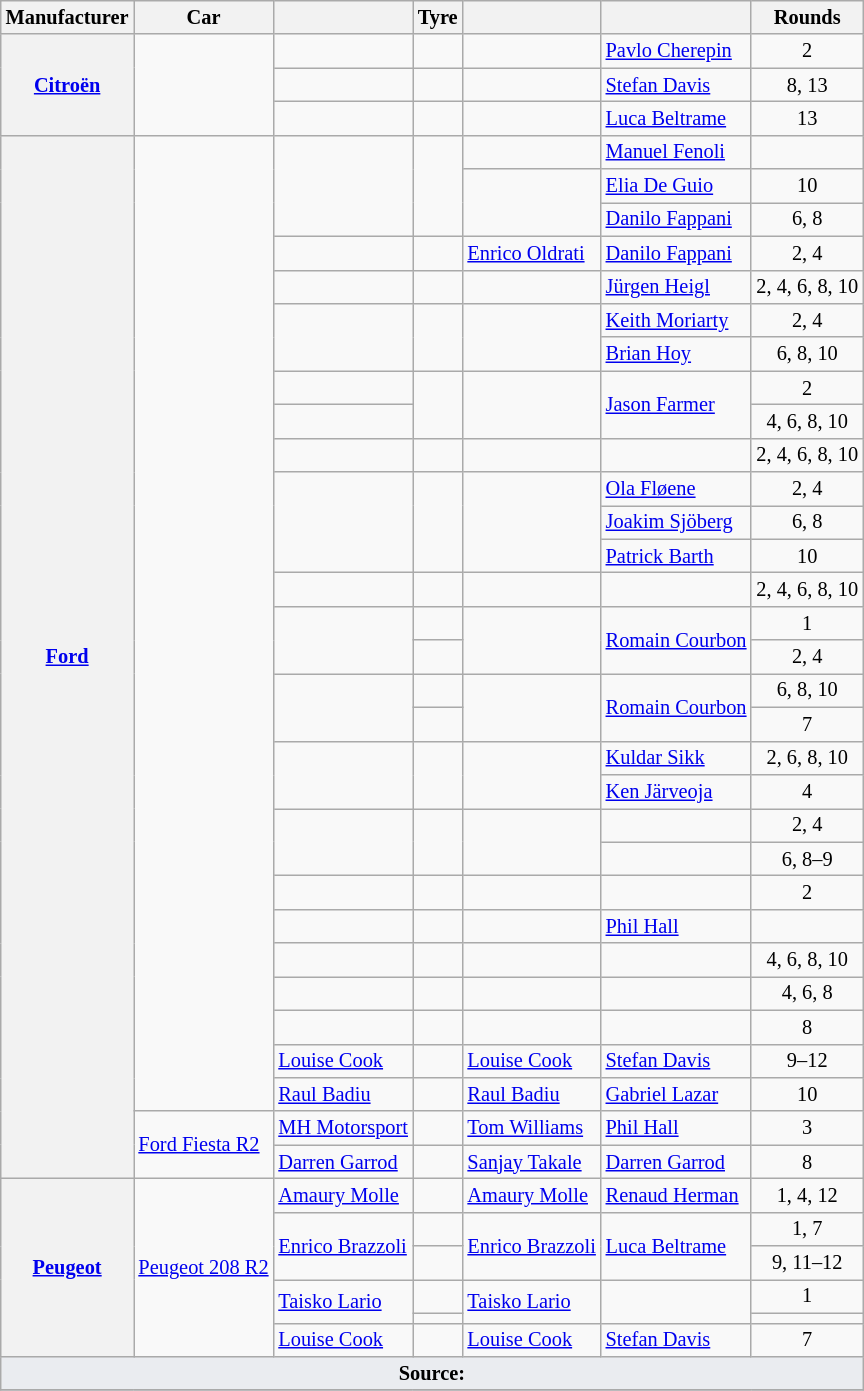<table class="wikitable" style="font-size: 85%">
<tr>
<th>Manufacturer</th>
<th>Car</th>
<th></th>
<th>Tyre</th>
<th></th>
<th></th>
<th>Rounds</th>
</tr>
<tr>
<th rowspan=3><a href='#'>Citroën</a></th>
<td rowspan=3></td>
<td></td>
<td align="center"></td>
<td></td>
<td> <a href='#'>Pavlo Cherepin</a></td>
<td align="center">2</td>
</tr>
<tr>
<td></td>
<td align="center"></td>
<td></td>
<td> <a href='#'>Stefan Davis</a></td>
<td align="center">8, 13</td>
</tr>
<tr>
<td></td>
<td align="center"></td>
<td></td>
<td> <a href='#'>Luca Beltrame</a></td>
<td align="center">13</td>
</tr>
<tr>
<th rowspan=31><a href='#'>Ford</a></th>
<td rowspan=29></td>
<td rowspan="3"></td>
<td rowspan="3" align="center"></td>
<td></td>
<td> <a href='#'>Manuel Fenoli</a></td>
<td align="center"></td>
</tr>
<tr>
<td rowspan="2"></td>
<td> <a href='#'>Elia De Guio</a></td>
<td align="center">10</td>
</tr>
<tr>
<td> <a href='#'>Danilo Fappani</a></td>
<td align="center">6, 8</td>
</tr>
<tr>
<td></td>
<td align="center"></td>
<td> <a href='#'>Enrico Oldrati</a></td>
<td> <a href='#'>Danilo Fappani</a></td>
<td align="center">2, 4</td>
</tr>
<tr>
<td></td>
<td align="center"></td>
<td></td>
<td> <a href='#'>Jürgen Heigl</a></td>
<td align="center">2, 4, 6, 8, 10</td>
</tr>
<tr>
<td rowspan="2"></td>
<td rowspan="2" align="center"></td>
<td rowspan="2"></td>
<td> <a href='#'>Keith Moriarty</a></td>
<td align="center">2, 4</td>
</tr>
<tr>
<td> <a href='#'>Brian Hoy</a></td>
<td align="center">6, 8, 10</td>
</tr>
<tr>
<td></td>
<td align="center" rowspan=2></td>
<td rowspan=2></td>
<td rowspan=2> <a href='#'>Jason Farmer</a></td>
<td align="center">2</td>
</tr>
<tr>
<td></td>
<td align="center">4, 6, 8, 10</td>
</tr>
<tr>
<td></td>
<td align="center"></td>
<td></td>
<td></td>
<td align="center">2, 4, 6, 8, 10</td>
</tr>
<tr>
<td rowspan="3"></td>
<td rowspan="3" align="center"></td>
<td rowspan="3"></td>
<td> <a href='#'>Ola Fløene</a></td>
<td align="center">2, 4</td>
</tr>
<tr>
<td> <a href='#'>Joakim Sjöberg</a></td>
<td align="center">6, 8</td>
</tr>
<tr>
<td> <a href='#'>Patrick Barth</a></td>
<td align="center">10</td>
</tr>
<tr>
<td></td>
<td align="center"></td>
<td></td>
<td></td>
<td align="center">2, 4, 6, 8, 10</td>
</tr>
<tr>
<td rowspan="2"></td>
<td align="center"></td>
<td rowspan="2"></td>
<td rowspan="2"> <a href='#'>Romain Courbon</a></td>
<td align="center">1</td>
</tr>
<tr>
<td align="center"></td>
<td align="center">2, 4</td>
</tr>
<tr>
<td rowspan="2"></td>
<td align="center"></td>
<td rowspan="2"></td>
<td rowspan="2"> <a href='#'>Romain Courbon</a></td>
<td align="center">6, 8, 10</td>
</tr>
<tr>
<td align="center"></td>
<td align="center">7</td>
</tr>
<tr>
<td rowspan="2"></td>
<td rowspan="2" align="center"></td>
<td rowspan="2"></td>
<td> <a href='#'>Kuldar Sikk</a></td>
<td align="center">2, 6, 8, 10</td>
</tr>
<tr>
<td> <a href='#'>Ken Järveoja</a></td>
<td align="center">4</td>
</tr>
<tr>
<td rowspan="2"></td>
<td rowspan="2" align="center"></td>
<td rowspan="2"></td>
<td></td>
<td align="center">2, 4</td>
</tr>
<tr>
<td></td>
<td align="center">6, 8–9</td>
</tr>
<tr>
<td></td>
<td align="center"></td>
<td></td>
<td></td>
<td align="center">2</td>
</tr>
<tr>
<td></td>
<td align="center"></td>
<td></td>
<td> <a href='#'>Phil Hall</a></td>
<td align="center"></td>
</tr>
<tr>
<td></td>
<td align="center"></td>
<td></td>
<td></td>
<td align="center">4, 6, 8, 10</td>
</tr>
<tr>
<td></td>
<td align="center"></td>
<td></td>
<td></td>
<td align="center">4, 6, 8</td>
</tr>
<tr>
<td></td>
<td align="center"></td>
<td></td>
<td></td>
<td align="center">8</td>
</tr>
<tr>
<td> <a href='#'>Louise Cook</a></td>
<td align="center"></td>
<td> <a href='#'>Louise Cook</a></td>
<td> <a href='#'>Stefan Davis</a></td>
<td align="center">9–12</td>
</tr>
<tr>
<td> <a href='#'>Raul Badiu</a></td>
<td align="center"></td>
<td> <a href='#'>Raul Badiu</a></td>
<td> <a href='#'>Gabriel Lazar</a></td>
<td align="center">10</td>
</tr>
<tr>
<td rowspan="2"><a href='#'>Ford Fiesta R2</a></td>
<td> <a href='#'>MH Motorsport</a></td>
<td align="center"></td>
<td> <a href='#'>Tom Williams</a></td>
<td> <a href='#'>Phil Hall</a></td>
<td align="center">3</td>
</tr>
<tr>
<td> <a href='#'>Darren Garrod</a></td>
<td align="center"></td>
<td> <a href='#'>Sanjay Takale</a></td>
<td> <a href='#'>Darren Garrod</a></td>
<td align="center">8</td>
</tr>
<tr>
<th rowspan=6><a href='#'>Peugeot</a></th>
<td rowspan=6><a href='#'>Peugeot 208 R2</a></td>
<td> <a href='#'>Amaury Molle</a></td>
<td align="center"></td>
<td> <a href='#'>Amaury Molle</a></td>
<td> <a href='#'>Renaud Herman</a></td>
<td align="center">1, 4, 12</td>
</tr>
<tr>
<td rowspan="2"> <a href='#'>Enrico Brazzoli</a></td>
<td align="center"></td>
<td rowspan="2"> <a href='#'>Enrico Brazzoli</a></td>
<td rowspan="2"> <a href='#'>Luca Beltrame</a></td>
<td align="center">1, 7</td>
</tr>
<tr>
<td align="center"></td>
<td align="center">9, 11–12</td>
</tr>
<tr>
<td rowspan=2> <a href='#'>Taisko Lario</a></td>
<td align="center"></td>
<td rowspan=2> <a href='#'>Taisko Lario</a></td>
<td rowspan=2></td>
<td align="center">1</td>
</tr>
<tr>
<td align="center"></td>
<td align="center"></td>
</tr>
<tr>
<td> <a href='#'>Louise Cook</a></td>
<td align="center"></td>
<td> <a href='#'>Louise Cook</a></td>
<td> <a href='#'>Stefan Davis</a></td>
<td align="center">7</td>
</tr>
<tr>
<td style="background-color:#EAECF0; text-align:center" colspan="8"><strong>Source:</strong></td>
</tr>
<tr>
</tr>
</table>
